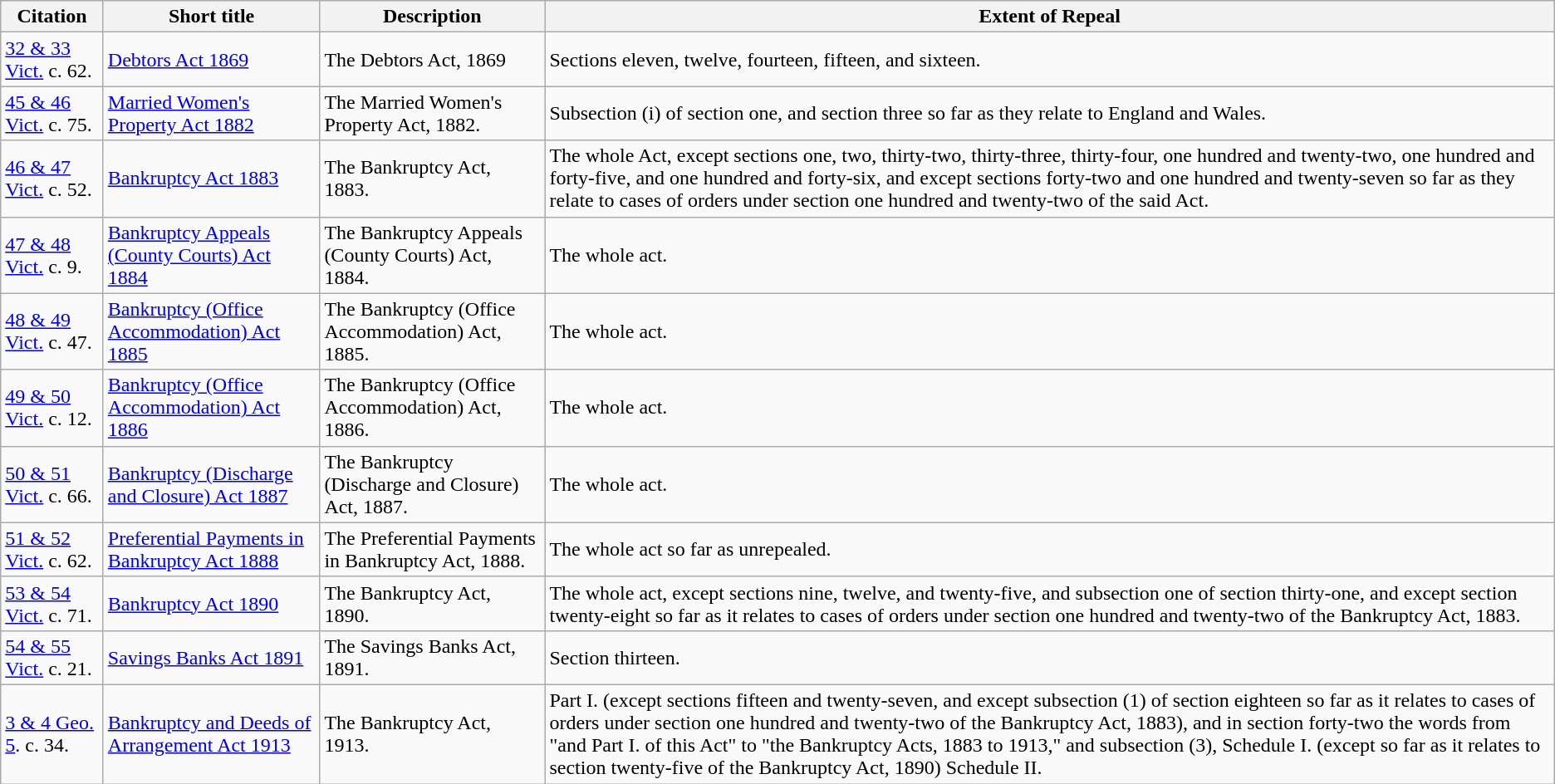<table class="wikitable">
<tr>
<th>Citation</th>
<th>Short title</th>
<th>Description</th>
<th>Extent of Repeal</th>
</tr>
<tr>
<td><a href='#'>32 & 33 Vict.</a> c. 62.</td>
<td><a href='#'>Debtors Act 1869</a></td>
<td>The Debtors Act, 1869</td>
<td>Sections eleven, twelve, fourteen, fifteen, and sixteen.</td>
</tr>
<tr>
<td><a href='#'>45 & 46 Vict.</a> c. 75.</td>
<td><a href='#'>Married Women's Property Act 1882</a></td>
<td>The Married Women's Property Act, 1882.</td>
<td>Subsection (i) of section one, and section three so far as they relate to England and Wales.</td>
</tr>
<tr>
<td><a href='#'>46 & 47 Vict.</a> c. 52.</td>
<td><a href='#'>Bankruptcy Act 1883</a></td>
<td>The Bankruptcy Act, 1883.</td>
<td>The whole Act, except sections one, two, thirty-two, thirty-three, thirty-four, one hundred and twenty-two, one hundred and forty-five, and one hundred and forty-six, and except sections forty-two and one hundred and twenty-seven so far as they relate to cases of orders under section one hundred and twenty-two of the said Act.</td>
</tr>
<tr>
<td><a href='#'>47 & 48 Vict.</a> c. 9.</td>
<td><a href='#'>Bankruptcy Appeals (County Courts) Act 1884</a></td>
<td>The Bankruptcy Appeals (County Courts) Act, 1884.</td>
<td>The whole act.</td>
</tr>
<tr>
<td><a href='#'>48 & 49 Vict.</a> c. 47.</td>
<td><a href='#'>Bankruptcy (Office Accommodation) Act 1885</a></td>
<td>The Bankruptcy (Office Accommodation) Act, 1885.</td>
<td>The whole act.</td>
</tr>
<tr>
<td><a href='#'>49 & 50 Vict.</a> c. 12.</td>
<td><a href='#'>Bankruptcy (Office Accommodation) Act 1886</a></td>
<td>The Bankruptcy (Office Accommodation) Act, 1886.</td>
<td>The whole act.</td>
</tr>
<tr>
<td><a href='#'>50 & 51 Vict.</a> c. 66.</td>
<td><a href='#'>Bankruptcy (Discharge and Closure) Act 1887</a></td>
<td>The Bankruptcy (Discharge and Closure) Act, 1887.</td>
<td>The whole act.</td>
</tr>
<tr>
<td><a href='#'>51 & 52 Vict.</a> c. 62.</td>
<td><a href='#'>Preferential Payments in Bankruptcy Act 1888</a></td>
<td>The Preferential Payments in Bankruptcy Act, 1888.</td>
<td>The whole act so far as unrepealed.</td>
</tr>
<tr>
<td><a href='#'>53 & 54 Vict.</a> c. 71.</td>
<td><a href='#'>Bankruptcy Act 1890</a></td>
<td>The Bankruptcy Act, 1890.</td>
<td>The whole act, except sections nine, twelve, and twenty-five, and subsection one of section thirty-one, and except section twenty-eight so far as it relates to cases of orders under section one hundred and twenty-two of the Bankruptcy Act, 1883.</td>
</tr>
<tr>
<td><a href='#'>54 & 55 Vict.</a> c. 21.</td>
<td><a href='#'>Savings Banks Act 1891</a></td>
<td>The Savings Banks Act, 1891.</td>
<td>Section thirteen.</td>
</tr>
<tr>
<td><a href='#'>3 & 4 Geo. 5</a>. c. 34.</td>
<td><a href='#'>Bankruptcy and Deeds of Arrangement Act 1913</a></td>
<td>The Bankruptcy Act, 1913.</td>
<td>Part I. (except sections fifteen and twenty-seven, and except subsection (1) of section eighteen so far as it relates to cases of orders under section one hundred and twenty-two of the Bankruptcy Act, 1883), and in section forty-two the words from "and Part I. of this Act" to "the Bankruptcy Acts, 1883 to 1913," and subsection (3), Schedule I. (except so far as it relates to section twenty-five of the Bankruptcy Act, 1890) Schedule II.</td>
</tr>
</table>
